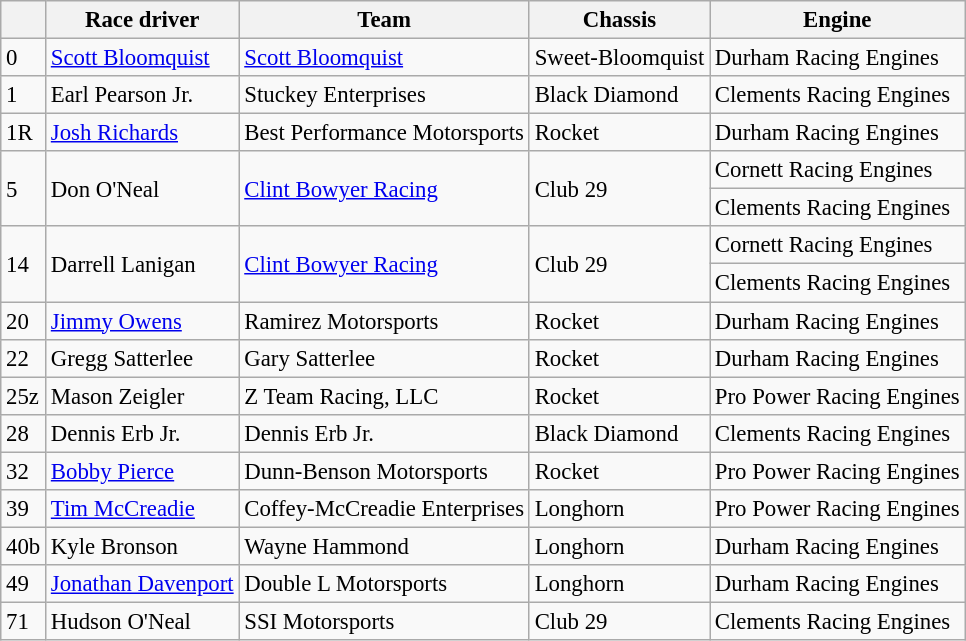<table class="wikitable" style="font-size: 95%;">
<tr>
<th></th>
<th>Race driver</th>
<th>Team</th>
<th>Chassis</th>
<th>Engine</th>
</tr>
<tr>
<td>0</td>
<td><a href='#'>Scott Bloomquist</a></td>
<td><a href='#'>Scott Bloomquist</a></td>
<td>Sweet-Bloomquist</td>
<td>Durham Racing Engines</td>
</tr>
<tr>
<td>1</td>
<td>Earl Pearson Jr.</td>
<td>Stuckey Enterprises</td>
<td>Black Diamond</td>
<td>Clements Racing Engines</td>
</tr>
<tr>
<td>1R</td>
<td><a href='#'>Josh Richards</a></td>
<td>Best Performance Motorsports</td>
<td>Rocket</td>
<td>Durham Racing Engines</td>
</tr>
<tr>
<td rowspan=2>5</td>
<td rowspan=2>Don O'Neal</td>
<td rowspan=2><a href='#'>Clint Bowyer Racing</a></td>
<td rowspan=2>Club 29</td>
<td>Cornett Racing Engines</td>
</tr>
<tr>
<td>Clements Racing Engines</td>
</tr>
<tr>
<td rowspan=2>14</td>
<td rowspan=2>Darrell Lanigan</td>
<td rowspan=2><a href='#'>Clint Bowyer Racing</a></td>
<td rowspan=2>Club 29</td>
<td>Cornett Racing Engines</td>
</tr>
<tr>
<td>Clements Racing Engines</td>
</tr>
<tr>
<td>20</td>
<td><a href='#'>Jimmy Owens</a></td>
<td>Ramirez Motorsports</td>
<td>Rocket</td>
<td>Durham Racing Engines</td>
</tr>
<tr>
<td>22</td>
<td>Gregg Satterlee</td>
<td>Gary Satterlee</td>
<td>Rocket</td>
<td>Durham Racing Engines</td>
</tr>
<tr>
<td>25z</td>
<td>Mason Zeigler</td>
<td>Z Team Racing, LLC</td>
<td>Rocket</td>
<td>Pro Power Racing Engines</td>
</tr>
<tr>
<td>28</td>
<td>Dennis Erb Jr.</td>
<td>Dennis Erb Jr.</td>
<td>Black Diamond</td>
<td>Clements Racing Engines</td>
</tr>
<tr>
<td>32</td>
<td><a href='#'>Bobby Pierce</a></td>
<td>Dunn-Benson Motorsports</td>
<td>Rocket</td>
<td>Pro Power Racing Engines</td>
</tr>
<tr>
<td>39</td>
<td><a href='#'>Tim McCreadie</a></td>
<td>Coffey-McCreadie Enterprises</td>
<td>Longhorn</td>
<td>Pro Power Racing Engines</td>
</tr>
<tr>
<td>40b</td>
<td>Kyle Bronson</td>
<td>Wayne Hammond</td>
<td>Longhorn</td>
<td>Durham Racing Engines</td>
</tr>
<tr>
<td>49</td>
<td><a href='#'>Jonathan Davenport</a></td>
<td>Double L Motorsports</td>
<td>Longhorn</td>
<td>Durham Racing Engines</td>
</tr>
<tr>
<td>71</td>
<td>Hudson O'Neal</td>
<td>SSI Motorsports</td>
<td>Club 29</td>
<td>Clements Racing Engines</td>
</tr>
</table>
